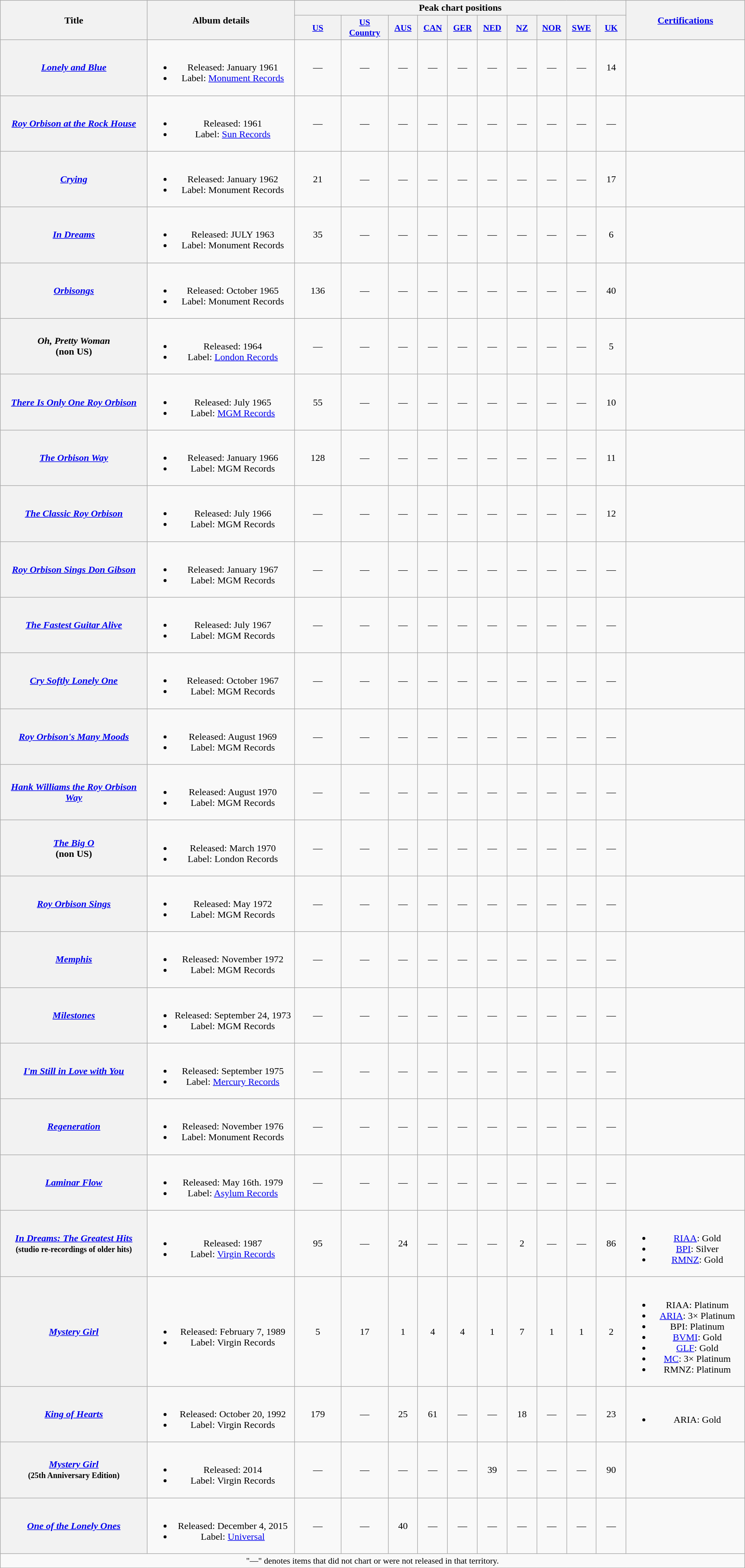<table class="wikitable plainrowheaders" style="text-align:center;">
<tr>
<th scope="col" rowspan="2" style="width:15em;">Title</th>
<th scope="col" rowspan="2" style="width:15em;">Album details</th>
<th scope="col" colspan="10">Peak chart positions</th>
<th rowspan="2" style="width:12em;"><a href='#'>Certifications</a></th>
</tr>
<tr>
<th scope="col" style="width:5em;font-size:90%;"><a href='#'>US</a><br></th>
<th scope="col" style="width:5em;font-size:90%;"><a href='#'>US<br>Country</a><br></th>
<th scope="col" style="width:3em;font-size:90%;"><a href='#'>AUS</a><br></th>
<th scope="col" style="width:3em;font-size:90%;"><a href='#'>CAN</a><br></th>
<th scope="col" style="width:3em;font-size:90%;"><a href='#'>GER</a><br></th>
<th scope="col" style="width:3em;font-size:90%;"><a href='#'>NED</a><br></th>
<th scope="col" style="width:3em;font-size:90%;"><a href='#'>NZ</a><br></th>
<th scope="col" style="width:3em;font-size:90%;"><a href='#'>NOR</a><br></th>
<th scope="col" style="width:3em;font-size:90%;"><a href='#'>SWE</a><br></th>
<th scope="col" style="width:3em;font-size:90%;"><a href='#'>UK</a><br></th>
</tr>
<tr>
<th scope="row"><em><a href='#'>Lonely and Blue</a></em></th>
<td><br><ul><li>Released: January 1961</li><li>Label: <a href='#'>Monument Records</a></li></ul></td>
<td>—</td>
<td>—</td>
<td>—</td>
<td>—</td>
<td>—</td>
<td>—</td>
<td>—</td>
<td>—</td>
<td>—</td>
<td>14</td>
<td></td>
</tr>
<tr>
<th scope="row"><em><a href='#'>Roy Orbison at the Rock House</a></em></th>
<td><br><ul><li>Released: 1961</li><li>Label: <a href='#'>Sun Records</a></li></ul></td>
<td>—</td>
<td>—</td>
<td>—</td>
<td>—</td>
<td>—</td>
<td>—</td>
<td>—</td>
<td>—</td>
<td>—</td>
<td>—</td>
<td></td>
</tr>
<tr>
<th scope="row"><em><a href='#'>Crying</a></em></th>
<td><br><ul><li>Released: January 1962</li><li>Label: Monument Records</li></ul></td>
<td>21</td>
<td>—</td>
<td>—</td>
<td>—</td>
<td>—</td>
<td>—</td>
<td>—</td>
<td>—</td>
<td>—</td>
<td>17</td>
<td></td>
</tr>
<tr>
<th scope="row"><em><a href='#'>In Dreams</a></em></th>
<td><br><ul><li>Released: JULY 1963</li><li>Label: Monument Records</li></ul></td>
<td>35</td>
<td>—</td>
<td>—</td>
<td>—</td>
<td>—</td>
<td>—</td>
<td>—</td>
<td>—</td>
<td>—</td>
<td>6</td>
<td></td>
</tr>
<tr>
<th scope="row"><em><a href='#'>Orbisongs</a></em></th>
<td><br><ul><li>Released: October 1965</li><li>Label: Monument Records</li></ul></td>
<td>136</td>
<td>—</td>
<td>—</td>
<td>—</td>
<td>—</td>
<td>—</td>
<td>—</td>
<td>—</td>
<td>—</td>
<td>40</td>
<td></td>
</tr>
<tr>
<th scope="row"><em>Oh, Pretty Woman</em><br>(non US)</th>
<td><br><ul><li>Released: 1964</li><li>Label: <a href='#'>London Records</a></li></ul></td>
<td>—</td>
<td>—</td>
<td>—</td>
<td>—</td>
<td>—</td>
<td>—</td>
<td>—</td>
<td>—</td>
<td>—</td>
<td>5</td>
<td></td>
</tr>
<tr>
<th scope="row"><em><a href='#'>There Is Only One Roy Orbison</a></em></th>
<td><br><ul><li>Released: July 1965</li><li>Label: <a href='#'>MGM Records</a></li></ul></td>
<td>55</td>
<td>—</td>
<td>—</td>
<td>—</td>
<td>—</td>
<td>—</td>
<td>—</td>
<td>—</td>
<td>—</td>
<td>10</td>
<td></td>
</tr>
<tr>
<th scope="row"><em><a href='#'>The Orbison Way</a></em></th>
<td><br><ul><li>Released: January 1966</li><li>Label: MGM Records</li></ul></td>
<td>128</td>
<td>—</td>
<td>—</td>
<td>—</td>
<td>—</td>
<td>—</td>
<td>—</td>
<td>—</td>
<td>—</td>
<td>11</td>
<td></td>
</tr>
<tr>
<th scope="row"><em><a href='#'>The Classic Roy Orbison</a></em></th>
<td><br><ul><li>Released: July 1966</li><li>Label: MGM Records</li></ul></td>
<td>—</td>
<td>—</td>
<td>—</td>
<td>—</td>
<td>—</td>
<td>—</td>
<td>—</td>
<td>—</td>
<td>—</td>
<td>12</td>
<td></td>
</tr>
<tr>
<th scope="row"><em><a href='#'>Roy Orbison Sings Don Gibson</a></em></th>
<td><br><ul><li>Released: January 1967</li><li>Label: MGM Records</li></ul></td>
<td>—</td>
<td>—</td>
<td>—</td>
<td>—</td>
<td>—</td>
<td>—</td>
<td>—</td>
<td>—</td>
<td>—</td>
<td>—</td>
<td></td>
</tr>
<tr>
<th scope="row"><em><a href='#'>The Fastest Guitar Alive</a></em></th>
<td><br><ul><li>Released: July 1967</li><li>Label: MGM Records</li></ul></td>
<td>—</td>
<td>—</td>
<td>—</td>
<td>—</td>
<td>—</td>
<td>—</td>
<td>—</td>
<td>—</td>
<td>—</td>
<td>—</td>
<td></td>
</tr>
<tr>
<th scope="row"><em><a href='#'>Cry Softly Lonely One</a></em></th>
<td><br><ul><li>Released: October 1967</li><li>Label: MGM Records</li></ul></td>
<td>—</td>
<td>—</td>
<td>—</td>
<td>—</td>
<td>—</td>
<td>—</td>
<td>—</td>
<td>—</td>
<td>—</td>
<td>—</td>
<td></td>
</tr>
<tr>
<th scope="row"><em><a href='#'>Roy Orbison's Many Moods</a></em></th>
<td><br><ul><li>Released: August 1969</li><li>Label: MGM Records</li></ul></td>
<td>—</td>
<td>—</td>
<td>—</td>
<td>—</td>
<td>—</td>
<td>—</td>
<td>—</td>
<td>—</td>
<td>—</td>
<td>—</td>
<td></td>
</tr>
<tr>
<th scope="row"><em><a href='#'>Hank Williams the Roy Orbison Way</a></em></th>
<td><br><ul><li>Released: August 1970</li><li>Label: MGM Records</li></ul></td>
<td>—</td>
<td>—</td>
<td>—</td>
<td>—</td>
<td>—</td>
<td>—</td>
<td>—</td>
<td>—</td>
<td>—</td>
<td>—</td>
<td></td>
</tr>
<tr>
<th scope="row"><em><a href='#'>The Big O</a></em><br>(non US)</th>
<td><br><ul><li>Released: March 1970</li><li>Label: London Records</li></ul></td>
<td>—</td>
<td>—</td>
<td>—</td>
<td>—</td>
<td>—</td>
<td>—</td>
<td>—</td>
<td>—</td>
<td>—</td>
<td>—</td>
<td></td>
</tr>
<tr>
<th scope="row"><em><a href='#'>Roy Orbison Sings</a></em></th>
<td><br><ul><li>Released: May 1972</li><li>Label: MGM Records</li></ul></td>
<td>—</td>
<td>—</td>
<td>—</td>
<td>—</td>
<td>—</td>
<td>—</td>
<td>—</td>
<td>—</td>
<td>—</td>
<td>—</td>
<td></td>
</tr>
<tr>
<th scope="row"><em><a href='#'>Memphis</a></em></th>
<td><br><ul><li>Released: November 1972</li><li>Label: MGM Records</li></ul></td>
<td>—</td>
<td>—</td>
<td>—</td>
<td>—</td>
<td>—</td>
<td>—</td>
<td>—</td>
<td>—</td>
<td>—</td>
<td>—</td>
<td></td>
</tr>
<tr>
<th scope="row"><em><a href='#'>Milestones</a></em></th>
<td><br><ul><li>Released: September 24, 1973</li><li>Label: MGM Records</li></ul></td>
<td>—</td>
<td>—</td>
<td>—</td>
<td>—</td>
<td>—</td>
<td>—</td>
<td>—</td>
<td>—</td>
<td>—</td>
<td>—</td>
<td></td>
</tr>
<tr>
<th scope="row"><em><a href='#'>I'm Still in Love with You</a></em></th>
<td><br><ul><li>Released: September 1975</li><li>Label: <a href='#'>Mercury Records</a></li></ul></td>
<td>—</td>
<td>—</td>
<td>—</td>
<td>—</td>
<td>—</td>
<td>—</td>
<td>—</td>
<td>—</td>
<td>—</td>
<td>—</td>
<td></td>
</tr>
<tr>
<th scope="row"><em><a href='#'>Regeneration</a></em></th>
<td><br><ul><li>Released: November 1976</li><li>Label: Monument Records</li></ul></td>
<td>—</td>
<td>—</td>
<td>—</td>
<td>—</td>
<td>—</td>
<td>—</td>
<td>—</td>
<td>—</td>
<td>—</td>
<td>—</td>
<td></td>
</tr>
<tr>
<th scope="row"><em><a href='#'>Laminar Flow</a></em></th>
<td><br><ul><li>Released: May 16th. 1979</li><li>Label: <a href='#'>Asylum Records</a></li></ul></td>
<td>—</td>
<td>—</td>
<td>—</td>
<td>—</td>
<td>—</td>
<td>—</td>
<td>—</td>
<td>—</td>
<td>—</td>
<td>—</td>
<td></td>
</tr>
<tr>
<th scope="row"><em><a href='#'>In Dreams: The Greatest Hits</a></em><br><small>(studio re-recordings of older hits)</small></th>
<td><br><ul><li>Released: 1987</li><li>Label: <a href='#'>Virgin Records</a></li></ul></td>
<td>95</td>
<td>—</td>
<td>24</td>
<td>—</td>
<td>—</td>
<td>—</td>
<td>2</td>
<td>—</td>
<td>—</td>
<td>86</td>
<td><br><ul><li><a href='#'>RIAA</a>: Gold</li><li><a href='#'>BPI</a>: Silver</li><li><a href='#'>RMNZ</a>: Gold</li></ul></td>
</tr>
<tr>
<th scope="row"><em><a href='#'>Mystery Girl</a></em></th>
<td><br><ul><li>Released: February 7, 1989</li><li>Label: Virgin Records</li></ul></td>
<td>5</td>
<td>17</td>
<td>1</td>
<td>4</td>
<td>4</td>
<td>1</td>
<td>7</td>
<td>1</td>
<td>1</td>
<td>2</td>
<td><br><ul><li>RIAA: Platinum</li><li><a href='#'>ARIA</a>: 3× Platinum</li><li>BPI: Platinum</li><li><a href='#'>BVMI</a>: Gold</li><li><a href='#'>GLF</a>: Gold</li><li><a href='#'>MC</a>: 3× Platinum</li><li>RMNZ: Platinum</li></ul></td>
</tr>
<tr>
<th scope="row"><em><a href='#'>King of Hearts</a></em></th>
<td><br><ul><li>Released: October 20, 1992</li><li>Label: Virgin Records</li></ul></td>
<td>179</td>
<td>—</td>
<td>25</td>
<td>61</td>
<td>—</td>
<td>—</td>
<td>18</td>
<td>—</td>
<td>—</td>
<td>23</td>
<td><br><ul><li>ARIA: Gold</li></ul></td>
</tr>
<tr>
<th scope="row"><em><a href='#'>Mystery Girl</a></em><br><small>(25th Anniversary Edition)</small></th>
<td><br><ul><li>Released: 2014</li><li>Label: Virgin Records</li></ul></td>
<td>—</td>
<td>—</td>
<td>—</td>
<td>—</td>
<td>—</td>
<td>39</td>
<td>—</td>
<td>—</td>
<td>—</td>
<td>90</td>
<td></td>
</tr>
<tr>
<th scope="row"><em><a href='#'>One of the Lonely Ones</a></em></th>
<td><br><ul><li>Released: December 4, 2015</li><li>Label: <a href='#'>Universal</a></li></ul></td>
<td>—</td>
<td>—</td>
<td>40</td>
<td>—</td>
<td>—</td>
<td>—</td>
<td>—</td>
<td>—</td>
<td>—</td>
<td>—</td>
<td></td>
</tr>
<tr>
<td align="center" colspan="15" style="font-size:90%">"—" denotes items that did not chart or were not released in that territory.</td>
</tr>
<tr>
</tr>
</table>
